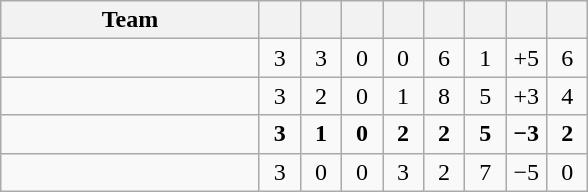<table class="wikitable" style="text-align:center">
<tr>
<th width="165">Team</th>
<th width="20"></th>
<th width="20"></th>
<th width="20"></th>
<th width="20"></th>
<th width="20"></th>
<th width="20"></th>
<th width="20"></th>
<th width="20"></th>
</tr>
<tr align="center">
<td align="left"></td>
<td>3</td>
<td>3</td>
<td>0</td>
<td>0</td>
<td>6</td>
<td>1</td>
<td>+5</td>
<td>6</td>
</tr>
<tr align="center">
<td align="left"></td>
<td>3</td>
<td>2</td>
<td>0</td>
<td>1</td>
<td>8</td>
<td>5</td>
<td>+3</td>
<td>4</td>
</tr>
<tr align="center">
<td align="left"><strong></strong></td>
<td><strong>3</strong></td>
<td><strong>1</strong></td>
<td><strong>0</strong></td>
<td><strong>2</strong></td>
<td><strong>2</strong></td>
<td><strong>5</strong></td>
<td><strong>−3</strong></td>
<td><strong>2</strong></td>
</tr>
<tr align="center">
<td align="left"></td>
<td>3</td>
<td>0</td>
<td>0</td>
<td>3</td>
<td>2</td>
<td>7</td>
<td>−5</td>
<td>0</td>
</tr>
</table>
